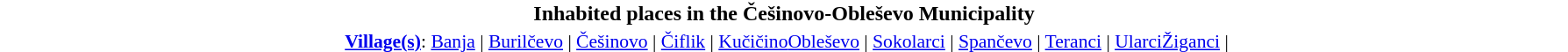<table class="toccolours" style="margin: 0 2em 0 2em;">
<tr>
<th style="background:#FFFFFF" width="100%">Inhabited places in the <strong>Češinovo-Obleševo Municipality</strong></th>
<th></th>
</tr>
<tr>
<td align="center" style="font-size: 90%;" colspan="3"><strong><a href='#'>Village(s)</a></strong>: <a href='#'>Banja</a> | <a href='#'>Burilčevo</a> | <a href='#'>Češinovo</a> | <a href='#'>Čiflik</a> | <a href='#'>Kučičino</a><a href='#'>Obleševo</a> | <a href='#'>Sokolarci</a> | <a href='#'>Spančevo</a> | <a href='#'>Teranci</a> | <a href='#'>Ularci</a><a href='#'>Žiganci</a> |</td>
</tr>
</table>
